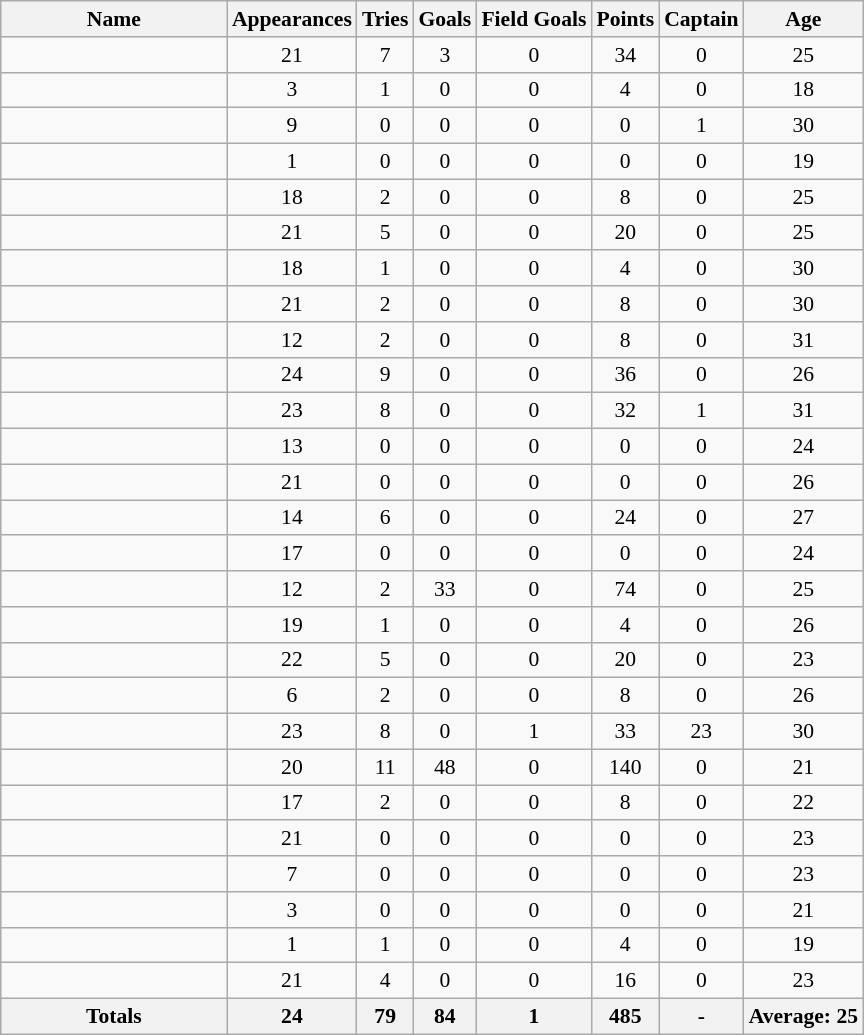<table class="wikitable sortable" style="text-align: center; font-size:90%">
<tr>
<th style="width:10em">Name</th>
<th>Appearances</th>
<th>Tries</th>
<th>Goals</th>
<th>Field Goals</th>
<th>Points</th>
<th>Captain</th>
<th>Age</th>
</tr>
<tr>
<td></td>
<td>21</td>
<td>7</td>
<td>3</td>
<td>0</td>
<td>34</td>
<td>0</td>
<td>25</td>
</tr>
<tr>
<td></td>
<td>3</td>
<td>1</td>
<td>0</td>
<td>0</td>
<td>4</td>
<td>0</td>
<td>18</td>
</tr>
<tr>
<td></td>
<td>9</td>
<td>0</td>
<td>0</td>
<td>0</td>
<td>0</td>
<td>1</td>
<td>30</td>
</tr>
<tr>
<td></td>
<td>1</td>
<td>0</td>
<td>0</td>
<td>0</td>
<td>0</td>
<td>0</td>
<td>19</td>
</tr>
<tr>
<td></td>
<td>18</td>
<td>2</td>
<td>0</td>
<td>0</td>
<td>8</td>
<td>0</td>
<td>25</td>
</tr>
<tr>
<td></td>
<td>21</td>
<td>5</td>
<td>0</td>
<td>0</td>
<td>20</td>
<td>0</td>
<td>25</td>
</tr>
<tr>
<td></td>
<td>18</td>
<td>1</td>
<td>0</td>
<td>0</td>
<td>4</td>
<td>0</td>
<td>30</td>
</tr>
<tr>
<td></td>
<td>21</td>
<td>2</td>
<td>0</td>
<td>0</td>
<td>8</td>
<td>0</td>
<td>30</td>
</tr>
<tr>
<td></td>
<td>12</td>
<td>2</td>
<td>0</td>
<td>0</td>
<td>8</td>
<td>0</td>
<td>31</td>
</tr>
<tr>
<td></td>
<td>24</td>
<td>9</td>
<td>0</td>
<td>0</td>
<td>36</td>
<td>0</td>
<td>26</td>
</tr>
<tr>
<td></td>
<td>23</td>
<td>8</td>
<td>0</td>
<td>0</td>
<td>32</td>
<td>1</td>
<td>31</td>
</tr>
<tr>
<td></td>
<td>13</td>
<td>0</td>
<td>0</td>
<td>0</td>
<td>0</td>
<td>0</td>
<td>24</td>
</tr>
<tr>
<td></td>
<td>21</td>
<td>0</td>
<td>0</td>
<td>0</td>
<td>0</td>
<td>0</td>
<td>26</td>
</tr>
<tr>
<td></td>
<td>14</td>
<td>6</td>
<td>0</td>
<td>0</td>
<td>24</td>
<td>0</td>
<td>27</td>
</tr>
<tr>
<td></td>
<td>17</td>
<td>0</td>
<td>0</td>
<td>0</td>
<td>0</td>
<td>0</td>
<td>24</td>
</tr>
<tr>
<td></td>
<td>12</td>
<td>2</td>
<td>33</td>
<td>0</td>
<td>74</td>
<td>0</td>
<td>25</td>
</tr>
<tr>
<td></td>
<td>19</td>
<td>1</td>
<td>0</td>
<td>0</td>
<td>4</td>
<td>0</td>
<td>26</td>
</tr>
<tr>
<td></td>
<td>22</td>
<td>5</td>
<td>0</td>
<td>0</td>
<td>20</td>
<td>0</td>
<td>23</td>
</tr>
<tr>
<td></td>
<td>6</td>
<td>2</td>
<td>0</td>
<td>0</td>
<td>8</td>
<td>0</td>
<td>26</td>
</tr>
<tr>
<td></td>
<td>23</td>
<td>8</td>
<td>0</td>
<td>1</td>
<td>33</td>
<td>23</td>
<td>30</td>
</tr>
<tr>
<td></td>
<td>20</td>
<td>11</td>
<td>48</td>
<td>0</td>
<td>140</td>
<td>0</td>
<td>21</td>
</tr>
<tr>
<td></td>
<td>17</td>
<td>2</td>
<td>0</td>
<td>0</td>
<td>8</td>
<td>0</td>
<td>22</td>
</tr>
<tr>
<td></td>
<td>21</td>
<td>0</td>
<td>0</td>
<td>0</td>
<td>0</td>
<td>0</td>
<td>23</td>
</tr>
<tr>
<td></td>
<td>7</td>
<td>0</td>
<td>0</td>
<td>0</td>
<td>0</td>
<td>0</td>
<td>23</td>
</tr>
<tr>
<td></td>
<td>3</td>
<td>0</td>
<td>0</td>
<td>0</td>
<td>0</td>
<td>0</td>
<td>21</td>
</tr>
<tr>
<td></td>
<td>1</td>
<td>1</td>
<td>0</td>
<td>0</td>
<td>4</td>
<td>0</td>
<td>19</td>
</tr>
<tr>
<td></td>
<td>21</td>
<td>4</td>
<td>0</td>
<td>0</td>
<td>16</td>
<td>0</td>
<td>23</td>
</tr>
<tr class="sortbottom">
<th>Totals</th>
<th>24</th>
<th>79</th>
<th>84</th>
<th>1</th>
<th>485</th>
<th>-</th>
<th>Average: 25</th>
</tr>
</table>
